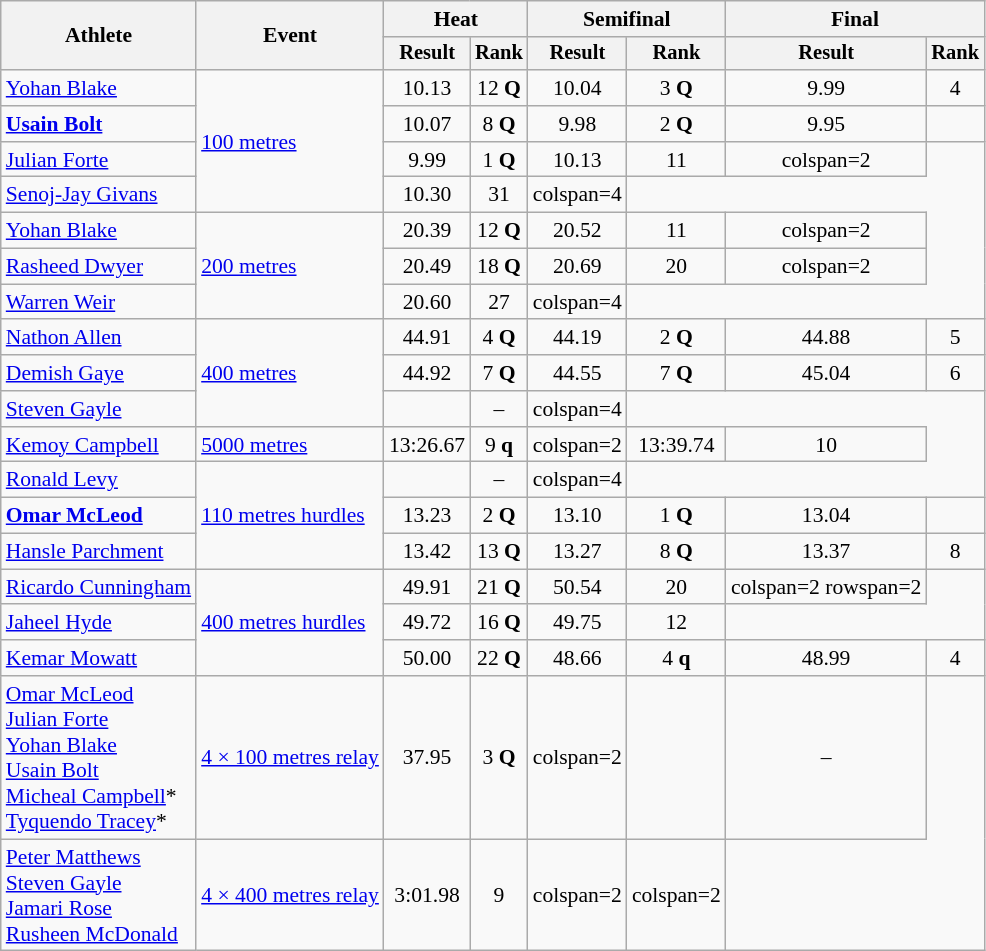<table class=wikitable style=font-size:90%>
<tr>
<th rowspan=2>Athlete</th>
<th rowspan=2>Event</th>
<th colspan=2>Heat</th>
<th colspan=2>Semifinal</th>
<th colspan=2>Final</th>
</tr>
<tr style=font-size:95%>
<th>Result</th>
<th>Rank</th>
<th>Result</th>
<th>Rank</th>
<th>Result</th>
<th>Rank</th>
</tr>
<tr align=center>
<td align=left><a href='#'>Yohan Blake</a></td>
<td align=left  rowspan=4><a href='#'>100 metres</a></td>
<td>10.13</td>
<td>12 <strong>Q</strong></td>
<td>10.04</td>
<td>3 <strong>Q</strong></td>
<td>9.99</td>
<td>4</td>
</tr>
<tr align=center>
<td align=left><strong><a href='#'>Usain Bolt</a></strong></td>
<td>10.07</td>
<td>8 <strong>Q</strong></td>
<td>9.98</td>
<td>2 <strong>Q</strong></td>
<td>9.95 <strong></strong></td>
<td></td>
</tr>
<tr align=center>
<td align=left><a href='#'>Julian Forte</a></td>
<td>9.99 <strong></strong></td>
<td>1 <strong>Q</strong></td>
<td>10.13</td>
<td>11</td>
<td>colspan=2 </td>
</tr>
<tr align=center>
<td align=left><a href='#'>Senoj-Jay Givans</a></td>
<td>10.30</td>
<td>31</td>
<td>colspan=4 </td>
</tr>
<tr align=center>
<td align=left><a href='#'>Yohan Blake</a></td>
<td align=left  rowspan=3><a href='#'>200 metres</a></td>
<td>20.39</td>
<td>12 <strong>Q</strong></td>
<td>20.52</td>
<td>11</td>
<td>colspan=2 </td>
</tr>
<tr align=center>
<td align=left><a href='#'>Rasheed Dwyer</a></td>
<td>20.49</td>
<td>18 <strong>Q</strong></td>
<td>20.69</td>
<td>20</td>
<td>colspan=2 </td>
</tr>
<tr align=center>
<td align=left><a href='#'>Warren Weir</a></td>
<td>20.60</td>
<td>27</td>
<td>colspan=4 </td>
</tr>
<tr align=center>
<td align=left><a href='#'>Nathon Allen</a></td>
<td align=left  rowspan=3><a href='#'>400 metres</a></td>
<td>44.91</td>
<td>4 <strong>Q</strong></td>
<td>44.19 <strong></strong></td>
<td>2 <strong>Q</strong></td>
<td>44.88</td>
<td>5</td>
</tr>
<tr align=center>
<td align=left><a href='#'>Demish Gaye</a></td>
<td>44.92</td>
<td>7 <strong>Q</strong></td>
<td>44.55 <strong></strong></td>
<td>7 <strong>Q</strong></td>
<td>45.04</td>
<td>6</td>
</tr>
<tr align=center>
<td align=left><a href='#'>Steven Gayle</a></td>
<td></td>
<td>–</td>
<td>colspan=4 </td>
</tr>
<tr align=center>
<td align=left><a href='#'>Kemoy Campbell</a></td>
<td align=left><a href='#'>5000 metres</a></td>
<td>13:26.67</td>
<td>9 <strong>q</strong></td>
<td>colspan=2 </td>
<td>13:39.74</td>
<td>10</td>
</tr>
<tr align=center>
<td align=left><a href='#'>Ronald Levy</a></td>
<td align=left  rowspan=3><a href='#'>110 metres hurdles</a></td>
<td></td>
<td>–</td>
<td>colspan=4 </td>
</tr>
<tr align=center>
<td align=left><strong><a href='#'>Omar McLeod</a></strong></td>
<td>13.23</td>
<td>2 <strong>Q</strong></td>
<td>13.10</td>
<td>1 <strong>Q</strong></td>
<td>13.04</td>
<td></td>
</tr>
<tr align=center>
<td align=left><a href='#'>Hansle Parchment</a></td>
<td>13.42</td>
<td>13 <strong>Q</strong></td>
<td>13.27</td>
<td>8 <strong>Q</strong></td>
<td>13.37</td>
<td>8</td>
</tr>
<tr align=center>
<td align=left><a href='#'>Ricardo Cunningham</a></td>
<td align=left rowspan=3><a href='#'>400 metres hurdles</a></td>
<td>49.91</td>
<td>21 <strong>Q</strong></td>
<td>50.54</td>
<td>20</td>
<td>colspan=2 rowspan=2 </td>
</tr>
<tr align=center>
<td align=left><a href='#'>Jaheel Hyde</a></td>
<td>49.72</td>
<td>16 <strong>Q</strong></td>
<td>49.75</td>
<td>12</td>
</tr>
<tr align=center>
<td align=left><a href='#'>Kemar Mowatt</a></td>
<td>50.00</td>
<td>22 <strong>Q</strong></td>
<td>48.66</td>
<td>4 <strong>q</strong></td>
<td>48.99</td>
<td>4</td>
</tr>
<tr align=center>
<td align=left><a href='#'>Omar McLeod</a><br><a href='#'>Julian Forte</a><br><a href='#'>Yohan Blake</a><br><a href='#'>Usain Bolt</a><br><a href='#'>Micheal Campbell</a>*<br><a href='#'>Tyquendo Tracey</a>*</td>
<td align=left><a href='#'>4 × 100 metres relay</a></td>
<td>37.95 <strong></strong></td>
<td>3 <strong>Q</strong></td>
<td>colspan=2 </td>
<td></td>
<td>–</td>
</tr>
<tr align=center>
<td align=left><a href='#'>Peter Matthews</a><br><a href='#'>Steven Gayle</a><br><a href='#'>Jamari Rose</a><br><a href='#'>Rusheen McDonald</a></td>
<td align=left><a href='#'>4 × 400 metres relay</a></td>
<td>3:01.98 <strong></strong></td>
<td>9</td>
<td>colspan=2 </td>
<td>colspan=2 </td>
</tr>
</table>
